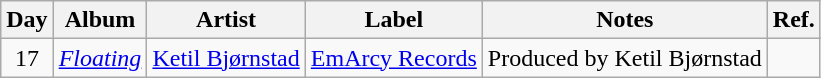<table class="wikitable">
<tr>
<th>Day</th>
<th>Album</th>
<th>Artist</th>
<th>Label</th>
<th>Notes</th>
<th>Ref.</th>
</tr>
<tr>
<td rowspan="1" style="text-align:center;">17</td>
<td><em><a href='#'>Floating</a></em></td>
<td><a href='#'>Ketil Bjørnstad</a></td>
<td><a href='#'>EmArcy Records</a></td>
<td>Produced by Ketil Bjørnstad</td>
<td style="text-align:center;"></td>
</tr>
</table>
